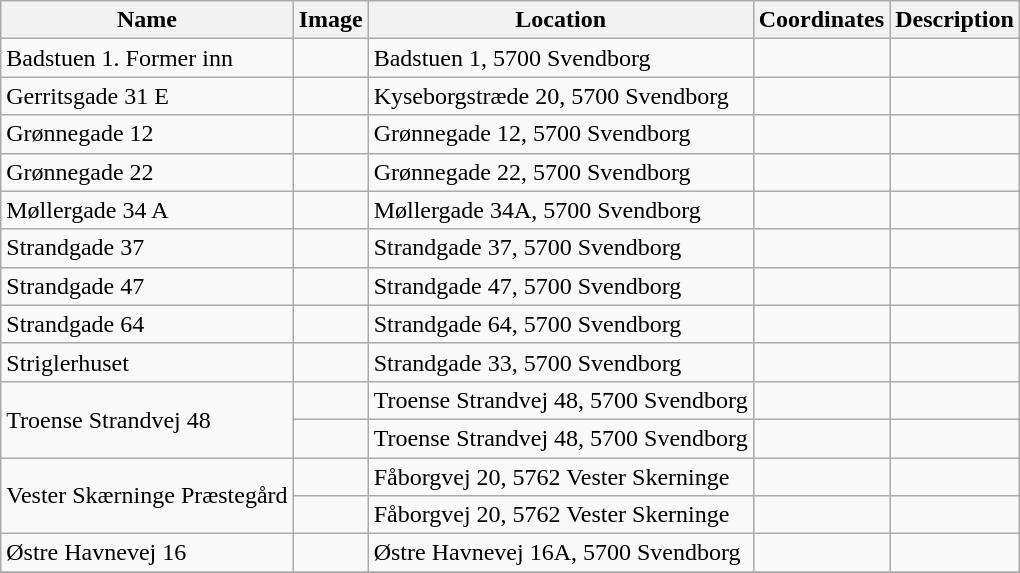<table class="wikitable sortable">
<tr>
<th>Name</th>
<th>Image</th>
<th>Location</th>
<th>Coordinates</th>
<th>Description</th>
</tr>
<tr>
<td>Badstuen 1. Former inn</td>
<td></td>
<td>Badstuen 1, 5700 Svendborg</td>
<td></td>
<td></td>
</tr>
<tr>
<td>Gerritsgade 31 E</td>
<td></td>
<td>Kyseborgstræde 20, 5700 Svendborg</td>
<td></td>
<td></td>
</tr>
<tr>
<td>Grønnegade 12</td>
<td></td>
<td>Grønnegade 12, 5700 Svendborg</td>
<td></td>
<td></td>
</tr>
<tr>
<td>Grønnegade 22</td>
<td></td>
<td>Grønnegade 22, 5700 Svendborg</td>
<td></td>
<td></td>
</tr>
<tr>
<td>Møllergade 34 A</td>
<td></td>
<td>Møllergade 34A, 5700 Svendborg</td>
<td></td>
<td></td>
</tr>
<tr>
<td>Strandgade 37</td>
<td></td>
<td>Strandgade 37, 5700 Svendborg</td>
<td></td>
<td></td>
</tr>
<tr>
<td>Strandgade 47</td>
<td></td>
<td>Strandgade 47, 5700 Svendborg</td>
<td></td>
<td></td>
</tr>
<tr>
<td>Strandgade 64</td>
<td></td>
<td>Strandgade 64, 5700 Svendborg</td>
<td></td>
<td></td>
</tr>
<tr>
<td>Striglerhuset</td>
<td></td>
<td>Strandgade 33, 5700 Svendborg</td>
<td></td>
<td></td>
</tr>
<tr>
<td rowspan="2">Troense Strandvej 48</td>
<td></td>
<td>Troense Strandvej 48, 5700 Svendborg</td>
<td></td>
<td></td>
</tr>
<tr>
<td></td>
<td>Troense Strandvej 48, 5700 Svendborg</td>
<td></td>
<td></td>
</tr>
<tr>
<td rowspan="2">Vester Skærninge Præstegård</td>
<td></td>
<td>Fåborgvej 20, 5762 Vester Skerninge</td>
<td></td>
<td></td>
</tr>
<tr>
<td></td>
<td>Fåborgvej 20, 5762 Vester Skerninge</td>
<td></td>
<td></td>
</tr>
<tr>
<td>Østre Havnevej 16</td>
<td></td>
<td>Østre Havnevej 16A, 5700 Svendborg</td>
<td></td>
<td></td>
</tr>
<tr>
</tr>
</table>
